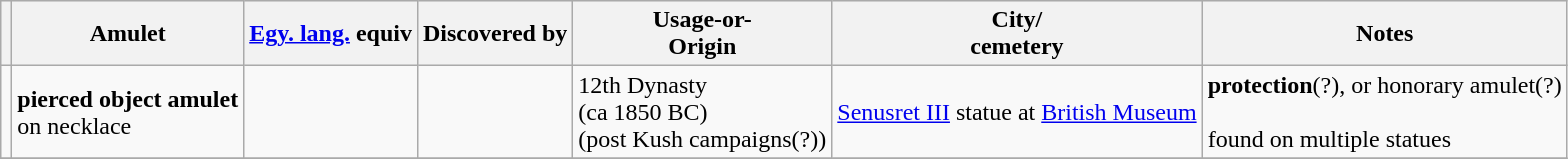<table class="wikitable sortable">
<tr style="background:#efefef;">
<th></th>
<th><strong>Amulet</strong></th>
<th><a href='#'>Egy. lang.</a> equiv</th>
<th>Discovered by</th>
<th>Usage-or-<br>Origin</th>
<th>City/<br>cemetery</th>
<th>Notes</th>
</tr>
<tr>
<td></td>
<td><strong>pierced object amulet</strong><br>on necklace</td>
<td></td>
<td></td>
<td>12th Dynasty<br>(ca 1850 BC)<br>(post Kush campaigns(?))</td>
<td><a href='#'>Senusret III</a> statue at <a href='#'>British Museum</a></td>
<td><strong>protection</strong>(?), or honorary amulet(?)<br><br>found on multiple statues</td>
</tr>
<tr>
</tr>
</table>
